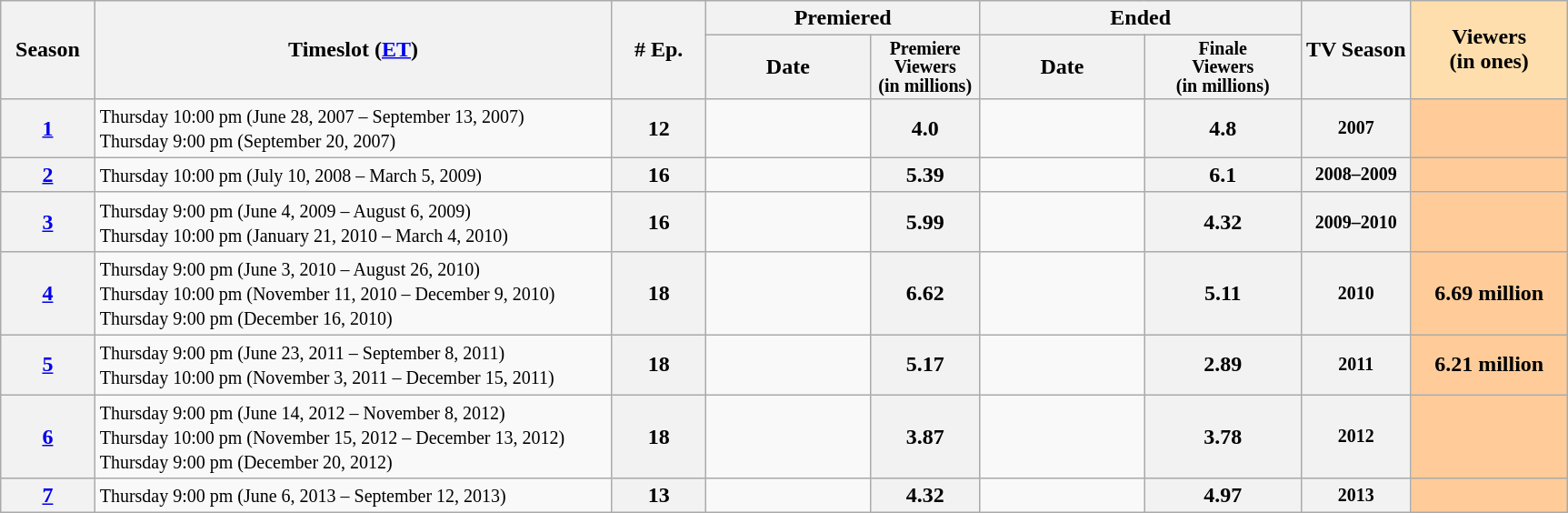<table class="wikitable">
<tr>
<th style="width:6%;" rowspan="2">Season</th>
<th style="width:33%;" rowspan="2">Timeslot (<a href='#'>ET</a>)</th>
<th style="width:6%;" rowspan="2"># Ep.</th>
<th colspan=2>Premiered</th>
<th colspan=2>Ended</th>
<th style="width:7%;" rowspan="2">TV Season</th>
<th style="width:10%; background:#ffdead;" rowspan="2">Viewers<br>(in ones)</th>
</tr>
<tr>
<th>Date</th>
<th span style="width:7%; font-size:smaller; line-height:100%;">Premiere<br>Viewers<br>(in millions)</th>
<th>Date</th>
<th span style="width:10%; font-size:smaller; line-height:100%;">Finale<br>Viewers<br>(in millions)</th>
</tr>
<tr>
<th><strong><a href='#'>1</a></strong></th>
<td><small>Thursday 10:00 pm (June 28, 2007 – September 13, 2007)<br>Thursday 9:00 pm (September 20, 2007)</small></td>
<th>12</th>
<td style="font-size:11px;line-height:110%"></td>
<th>4.0</th>
<td style="font-size:11px;line-height:110%"></td>
<th>4.8</th>
<th style="font-size:smaller">2007</th>
<th style="background:#fc9;"></th>
</tr>
<tr>
<th><strong><a href='#'>2</a></strong></th>
<td><small>Thursday 10:00 pm (July 10, 2008 – March 5, 2009)</small></td>
<th>16</th>
<td style="font-size:11px;line-height:110%"></td>
<th>5.39</th>
<td style="font-size:11px;line-height:110%"></td>
<th>6.1</th>
<th style="font-size:smaller">2008–2009</th>
<th style="background:#fc9;"></th>
</tr>
<tr>
<th><strong><a href='#'>3</a></strong></th>
<td><small>Thursday 9:00 pm (June 4, 2009 – August 6, 2009)<br>Thursday 10:00 pm (January 21, 2010 – March 4, 2010)</small></td>
<th>16</th>
<td style="font-size:11px;line-height:110%"></td>
<th>5.99</th>
<td style="font-size:11px;line-height:110%"></td>
<th>4.32</th>
<th style="font-size:smaller">2009–2010</th>
<th style="background:#fc9;"></th>
</tr>
<tr>
<th><strong><a href='#'>4</a></strong></th>
<td><small>Thursday 9:00 pm (June 3, 2010 – August 26, 2010)<br>Thursday 10:00 pm (November 11, 2010 – December 9, 2010)<br>Thursday 9:00 pm (December 16, 2010)</small></td>
<th>18</th>
<td style="font-size:11px;line-height:110%"></td>
<th>6.62</th>
<td style="font-size:11px;line-height:110%"></td>
<th>5.11</th>
<th style="font-size:smaller">2010</th>
<th style="background:#fc9;">6.69 million</th>
</tr>
<tr>
<th><strong><a href='#'>5</a></strong></th>
<td><small>Thursday 9:00 pm (June 23, 2011 – September 8, 2011)<br>Thursday 10:00 pm (November 3, 2011 – December 15, 2011)</small></td>
<th>18</th>
<td style="font-size:11px;line-height:110%"></td>
<th>5.17</th>
<td style="font-size:11px;line-height:110%"></td>
<th>2.89</th>
<th style="font-size:smaller">2011</th>
<th style="background:#fc9;">6.21 million</th>
</tr>
<tr>
<th><strong><a href='#'>6</a></strong></th>
<td><small>Thursday 9:00 pm (June 14, 2012 – November 8, 2012)<br>Thursday 10:00 pm (November 15, 2012 – December 13, 2012)<br>Thursday 9:00 pm (December 20, 2012)</small></td>
<th>18</th>
<td style="font-size:11px;line-height:110%"></td>
<th>3.87</th>
<td style="font-size:11px;line-height:110%"></td>
<th>3.78</th>
<th style="font-size:smaller">2012</th>
<th style="background:#fc9;"></th>
</tr>
<tr>
<th><strong><a href='#'>7</a></strong></th>
<td><small>Thursday 9:00 pm (June 6, 2013 – September 12, 2013)</small></td>
<th>13</th>
<td style="font-size:11px;line-height:110%"></td>
<th>4.32</th>
<td style="font-size:11px;line-height:110%"></td>
<th>4.97</th>
<th style="font-size:smaller">2013</th>
<th style="background:#fc9;"></th>
</tr>
</table>
